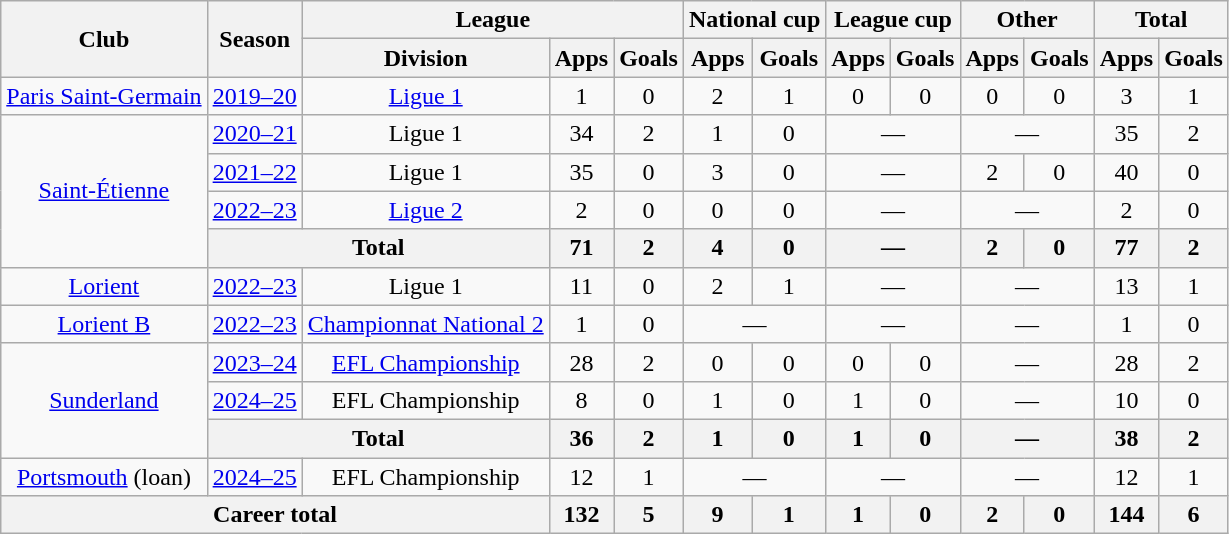<table class="wikitable" style="text-align:center">
<tr>
<th rowspan="2">Club</th>
<th rowspan="2">Season</th>
<th colspan="3">League</th>
<th colspan="2">National cup</th>
<th colspan="2">League cup</th>
<th colspan="2">Other</th>
<th colspan="2">Total</th>
</tr>
<tr>
<th>Division</th>
<th>Apps</th>
<th>Goals</th>
<th>Apps</th>
<th>Goals</th>
<th>Apps</th>
<th>Goals</th>
<th>Apps</th>
<th>Goals</th>
<th>Apps</th>
<th>Goals</th>
</tr>
<tr>
<td><a href='#'>Paris Saint-Germain</a></td>
<td><a href='#'>2019–20</a></td>
<td><a href='#'>Ligue 1</a></td>
<td>1</td>
<td>0</td>
<td>2</td>
<td>1</td>
<td>0</td>
<td>0</td>
<td>0</td>
<td>0</td>
<td>3</td>
<td>1</td>
</tr>
<tr>
<td rowspan="4"><a href='#'>Saint-Étienne</a></td>
<td><a href='#'>2020–21</a></td>
<td>Ligue 1</td>
<td>34</td>
<td>2</td>
<td>1</td>
<td>0</td>
<td colspan="2">—</td>
<td colspan="2">—</td>
<td>35</td>
<td>2</td>
</tr>
<tr>
<td><a href='#'>2021–22</a></td>
<td>Ligue 1</td>
<td>35</td>
<td>0</td>
<td>3</td>
<td>0</td>
<td colspan="2">—</td>
<td>2</td>
<td>0</td>
<td>40</td>
<td>0</td>
</tr>
<tr>
<td><a href='#'>2022–23</a></td>
<td><a href='#'>Ligue 2</a></td>
<td>2</td>
<td>0</td>
<td>0</td>
<td>0</td>
<td colspan="2">—</td>
<td colspan="2">—</td>
<td>2</td>
<td>0</td>
</tr>
<tr>
<th colspan="2">Total</th>
<th>71</th>
<th>2</th>
<th>4</th>
<th>0</th>
<th colspan="2">—</th>
<th>2</th>
<th>0</th>
<th>77</th>
<th>2</th>
</tr>
<tr>
<td><a href='#'>Lorient</a></td>
<td><a href='#'>2022–23</a></td>
<td>Ligue 1</td>
<td>11</td>
<td>0</td>
<td>2</td>
<td>1</td>
<td colspan="2">—</td>
<td colspan="2">—</td>
<td>13</td>
<td>1</td>
</tr>
<tr>
<td><a href='#'>Lorient B</a></td>
<td><a href='#'>2022–23</a></td>
<td><a href='#'>Championnat National 2</a></td>
<td>1</td>
<td>0</td>
<td colspan="2">—</td>
<td colspan="2">—</td>
<td colspan="2">—</td>
<td>1</td>
<td>0</td>
</tr>
<tr>
<td rowspan="3"><a href='#'>Sunderland</a></td>
<td><a href='#'>2023–24</a></td>
<td><a href='#'>EFL Championship</a></td>
<td>28</td>
<td>2</td>
<td>0</td>
<td>0</td>
<td>0</td>
<td>0</td>
<td colspan="2">—</td>
<td>28</td>
<td>2</td>
</tr>
<tr>
<td><a href='#'>2024–25</a></td>
<td>EFL Championship</td>
<td>8</td>
<td>0</td>
<td>1</td>
<td>0</td>
<td>1</td>
<td>0</td>
<td colspan="2">—</td>
<td>10</td>
<td>0</td>
</tr>
<tr>
<th colspan="2">Total</th>
<th>36</th>
<th>2</th>
<th>1</th>
<th>0</th>
<th>1</th>
<th>0</th>
<th colspan="2">—</th>
<th>38</th>
<th>2</th>
</tr>
<tr>
<td><a href='#'>Portsmouth</a> (loan)</td>
<td><a href='#'>2024–25</a></td>
<td>EFL Championship</td>
<td>12</td>
<td>1</td>
<td colspan="2">—</td>
<td colspan="2">—</td>
<td colspan="2">—</td>
<td>12</td>
<td>1</td>
</tr>
<tr>
<th colspan="3">Career total</th>
<th>132</th>
<th>5</th>
<th>9</th>
<th>1</th>
<th>1</th>
<th>0</th>
<th>2</th>
<th>0</th>
<th>144</th>
<th>6</th>
</tr>
</table>
